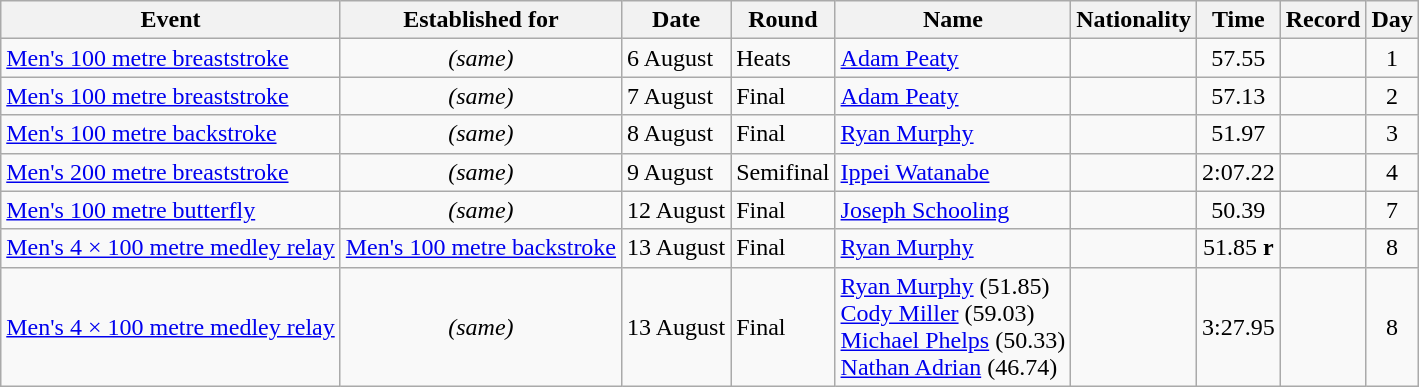<table class="wikitable sortable">
<tr>
<th>Event</th>
<th>Established for</th>
<th>Date</th>
<th>Round</th>
<th>Name</th>
<th>Nationality</th>
<th>Time</th>
<th>Record</th>
<th>Day</th>
</tr>
<tr>
<td><a href='#'>Men's 100 metre breaststroke</a></td>
<td style="text-align:center;"><em>(same)</em></td>
<td>6 August</td>
<td>Heats</td>
<td><a href='#'>Adam Peaty</a></td>
<td align=left></td>
<td align=center>57.55</td>
<td align=center></td>
<td align=center>1</td>
</tr>
<tr>
<td><a href='#'>Men's 100 metre breaststroke</a></td>
<td style="text-align:center;"><em>(same)</em></td>
<td>7 August</td>
<td>Final</td>
<td><a href='#'>Adam Peaty</a></td>
<td align=left></td>
<td align=center>57.13</td>
<td align=center></td>
<td align=center>2</td>
</tr>
<tr>
<td><a href='#'>Men's 100 metre backstroke</a></td>
<td style="text-align:center;"><em>(same)</em></td>
<td>8 August</td>
<td>Final</td>
<td><a href='#'>Ryan Murphy</a></td>
<td align=left></td>
<td align=center>51.97</td>
<td align=center></td>
<td align=center>3</td>
</tr>
<tr>
<td><a href='#'>Men's 200 metre breaststroke</a></td>
<td style="text-align:center;"><em>(same)</em></td>
<td>9 August</td>
<td>Semifinal</td>
<td><a href='#'>Ippei Watanabe</a></td>
<td align=left></td>
<td align=center>2:07.22</td>
<td align=center></td>
<td align=center>4</td>
</tr>
<tr>
<td><a href='#'>Men's 100 metre butterfly</a></td>
<td style="text-align:center;"><em>(same)</em></td>
<td>12 August</td>
<td>Final</td>
<td><a href='#'>Joseph Schooling</a></td>
<td align=left></td>
<td align=center>50.39</td>
<td align=center></td>
<td align=center>7</td>
</tr>
<tr>
<td><a href='#'>Men's 4 × 100 metre medley relay</a></td>
<td style="text-align:center;"><a href='#'>Men's 100 metre backstroke</a></td>
<td>13 August</td>
<td>Final</td>
<td><a href='#'>Ryan Murphy</a></td>
<td align=left></td>
<td align=center>51.85 <strong>r</strong></td>
<td align=center></td>
<td align=center>8</td>
</tr>
<tr>
<td><a href='#'>Men's 4 × 100 metre medley relay</a></td>
<td style="text-align:center;"><em>(same)</em></td>
<td>13 August</td>
<td>Final</td>
<td><a href='#'>Ryan Murphy</a> (51.85)<br><a href='#'>Cody Miller</a> (59.03)<br><a href='#'>Michael Phelps</a> (50.33)<br><a href='#'>Nathan Adrian</a> (46.74)</td>
<td align=left></td>
<td align=center>3:27.95</td>
<td align=center></td>
<td align=center>8</td>
</tr>
</table>
